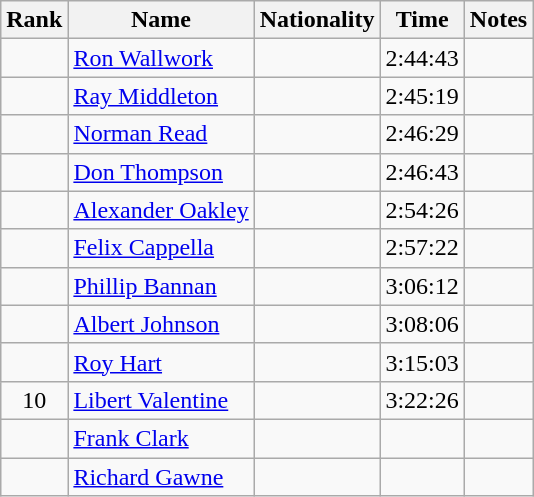<table class="wikitable sortable" style=" text-align:center">
<tr>
<th scope="col">Rank</th>
<th scope="col">Name</th>
<th scope="col">Nationality</th>
<th scope="col">Time</th>
<th scope="col">Notes</th>
</tr>
<tr>
<td></td>
<td align=left><a href='#'>Ron Wallwork</a></td>
<td align=left></td>
<td>2:44:43</td>
<td></td>
</tr>
<tr>
<td></td>
<td align=left><a href='#'>Ray Middleton</a></td>
<td align=left></td>
<td>2:45:19</td>
<td></td>
</tr>
<tr>
<td></td>
<td align=left><a href='#'>Norman Read</a></td>
<td align=left></td>
<td>2:46:29</td>
<td></td>
</tr>
<tr>
<td></td>
<td align=left><a href='#'>Don Thompson</a></td>
<td align=left></td>
<td>2:46:43</td>
<td></td>
</tr>
<tr>
<td></td>
<td align=left><a href='#'>Alexander Oakley</a></td>
<td align=left></td>
<td>2:54:26</td>
<td></td>
</tr>
<tr>
<td></td>
<td align=left><a href='#'>Felix Cappella</a></td>
<td align=left></td>
<td>2:57:22</td>
<td></td>
</tr>
<tr>
<td></td>
<td align=left><a href='#'>Phillip Bannan</a></td>
<td align=left></td>
<td>3:06:12</td>
<td></td>
</tr>
<tr>
<td></td>
<td align=left><a href='#'>Albert Johnson</a></td>
<td align=left></td>
<td>3:08:06</td>
<td></td>
</tr>
<tr>
<td></td>
<td align=left><a href='#'>Roy Hart</a></td>
<td align=left></td>
<td>3:15:03</td>
<td></td>
</tr>
<tr>
<td>10</td>
<td align=left><a href='#'>Libert Valentine</a></td>
<td align=left></td>
<td>3:22:26</td>
<td></td>
</tr>
<tr>
<td></td>
<td align=left><a href='#'>Frank Clark</a></td>
<td align=left></td>
<td></td>
<td></td>
</tr>
<tr>
<td></td>
<td align=left><a href='#'>Richard Gawne</a></td>
<td align=left></td>
<td></td>
<td></td>
</tr>
</table>
